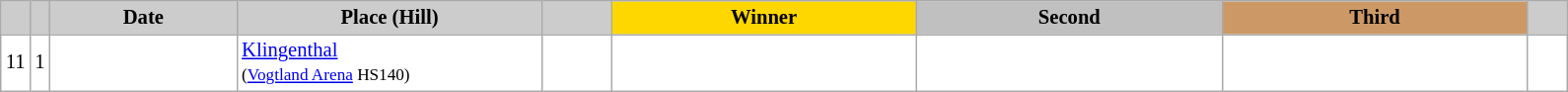<table class="wikitable plainrowheaders" style="background:#fff; font-size:86%; line-height:16px; border:grey solid 1px; border-collapse:collapse;">
<tr>
<th scope="col" style="background:#ccc; width=30 px;"></th>
<th scope="col" style="background:#ccc; width=30 px;"></th>
<th scope="col" style="background:#ccc; width:120px;">Date</th>
<th scope="col" style="background:#ccc; width:200px;">Place (Hill)</th>
<th scope="col" style="background:#ccc; width:40px;"></th>
<th scope="col" style="background:gold; width:200px;">Winner</th>
<th scope="col" style="background:silver; width:200px;">Second</th>
<th scope="col" style="background:#c96; width:200px;">Third</th>
<th scope="col" style="background:#ccc; width:20px;"></th>
</tr>
<tr>
<td align="center">11</td>
<td align="center">1</td>
<td align="right"></td>
<td> <a href='#'>Klingenthal</a><br><small>(<a href='#'>Vogtland Arena</a> HS140)</small></td>
<td align="right"></td>
<td></td>
<td></td>
<td></td>
<td></td>
</tr>
</table>
